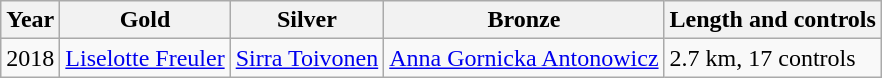<table class="wikitable">
<tr>
<th>Year</th>
<th>Gold</th>
<th>Silver</th>
<th>Bronze</th>
<th>Length and controls</th>
</tr>
<tr>
<td>2018</td>
<td> <a href='#'>Liselotte Freuler</a></td>
<td> <a href='#'>Sirra Toivonen</a></td>
<td> <a href='#'>Anna Gornicka Antonowicz</a></td>
<td>2.7 km, 17 controls</td>
</tr>
</table>
